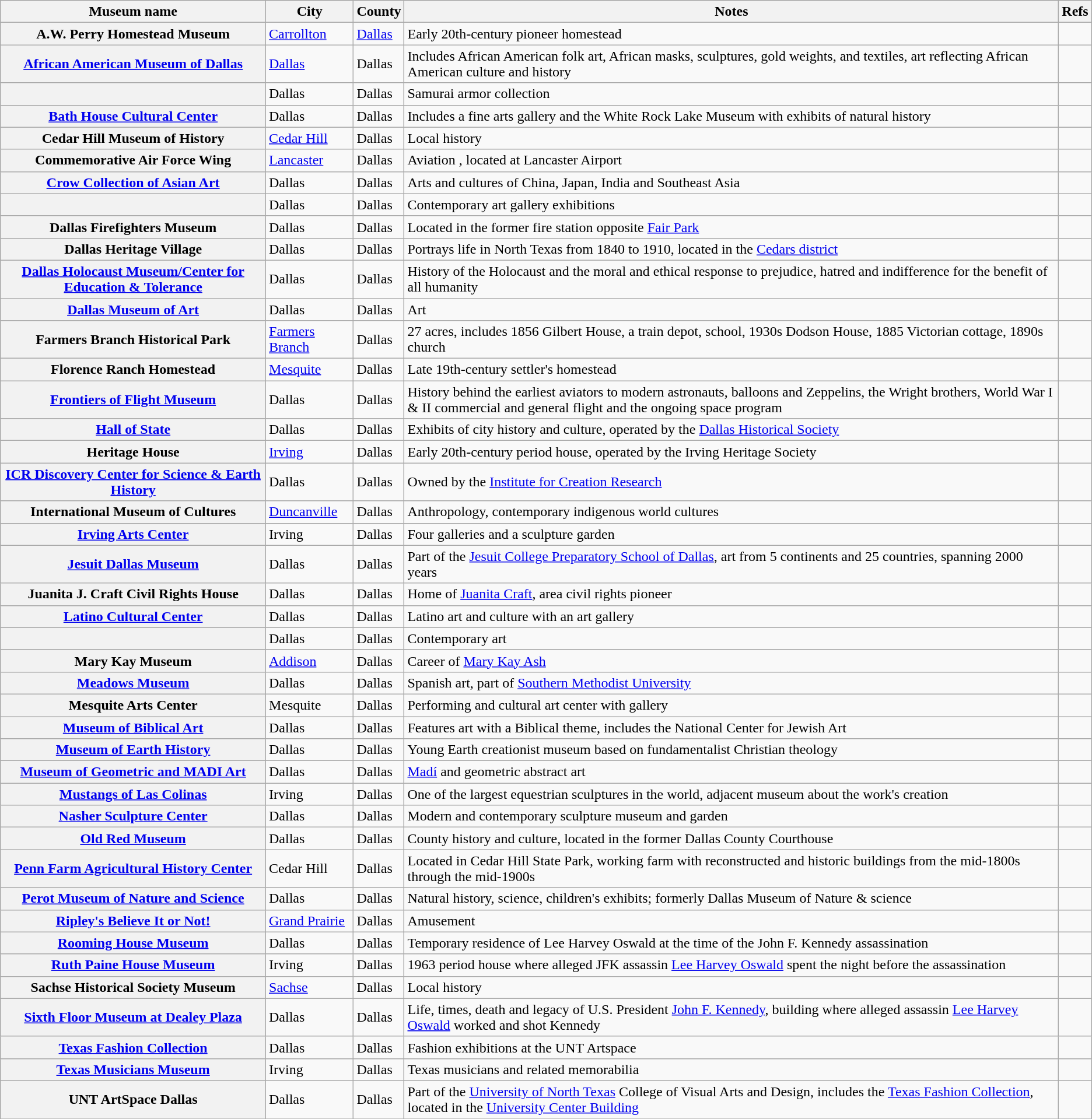<table class="wikitable sortable plainrowheaders">
<tr>
<th scope="col">Museum name</th>
<th scope="col">City</th>
<th scope="col">County</th>
<th scope="col">Notes</th>
<th scope="col" class="unsortable">Refs</th>
</tr>
<tr>
<th scope="row">A.W. Perry Homestead Museum</th>
<td><a href='#'>Carrollton</a></td>
<td><a href='#'>Dallas</a></td>
<td>Early 20th-century pioneer homestead</td>
<td align="center"></td>
</tr>
<tr>
<th scope="row"><a href='#'>African American Museum of Dallas</a></th>
<td><a href='#'>Dallas</a></td>
<td>Dallas</td>
<td>Includes African American folk art, African masks, sculptures, gold weights, and textiles, art reflecting African American culture and history</td>
<td align="center"></td>
</tr>
<tr>
<th scope="row"></th>
<td>Dallas</td>
<td>Dallas</td>
<td>Samurai armor collection</td>
<td align="center"></td>
</tr>
<tr>
<th scope="row"><a href='#'>Bath House Cultural Center</a></th>
<td>Dallas</td>
<td>Dallas</td>
<td>Includes a fine arts gallery and the White Rock Lake Museum with exhibits of natural history</td>
<td align="center"></td>
</tr>
<tr>
<th scope="row">Cedar Hill Museum of History</th>
<td><a href='#'>Cedar Hill</a></td>
<td>Dallas</td>
<td>Local history</td>
<td align="center"></td>
</tr>
<tr>
<th scope="row">Commemorative Air Force Wing</th>
<td><a href='#'>Lancaster</a></td>
<td>Dallas</td>
<td>Aviation , located at Lancaster Airport</td>
<td align="center"></td>
</tr>
<tr>
<th scope="row"><a href='#'>Crow Collection of Asian Art</a></th>
<td>Dallas</td>
<td>Dallas</td>
<td>Arts and cultures of China, Japan, India and Southeast Asia</td>
<td align="center"></td>
</tr>
<tr>
<th scope="row"></th>
<td>Dallas</td>
<td>Dallas</td>
<td>Contemporary art gallery exhibitions</td>
<td align="center"></td>
</tr>
<tr>
<th scope="row">Dallas Firefighters Museum</th>
<td>Dallas</td>
<td>Dallas</td>
<td>Located in the former fire station opposite <a href='#'>Fair Park</a></td>
<td align="center"></td>
</tr>
<tr>
<th scope="row">Dallas Heritage Village</th>
<td>Dallas</td>
<td>Dallas</td>
<td>Portrays life in North Texas from 1840 to 1910, located in the <a href='#'>Cedars district</a></td>
<td align="center"></td>
</tr>
<tr>
<th scope="row"><a href='#'>Dallas Holocaust Museum/Center for Education & Tolerance</a></th>
<td>Dallas</td>
<td>Dallas</td>
<td>History of the Holocaust and the moral and ethical response to prejudice, hatred and indifference for the benefit of all humanity</td>
<td align="center"></td>
</tr>
<tr>
<th scope="row"><a href='#'>Dallas Museum of Art</a></th>
<td>Dallas</td>
<td>Dallas</td>
<td>Art</td>
<td align="center"></td>
</tr>
<tr>
<th scope="row">Farmers Branch Historical Park</th>
<td><a href='#'>Farmers Branch</a></td>
<td>Dallas</td>
<td>27 acres, includes 1856 Gilbert House, a train depot, school, 1930s Dodson House, 1885 Victorian cottage, 1890s church</td>
<td align="center"></td>
</tr>
<tr>
<th scope="row">Florence Ranch Homestead</th>
<td><a href='#'>Mesquite</a></td>
<td>Dallas</td>
<td>Late 19th-century settler's homestead</td>
<td align="center"></td>
</tr>
<tr>
<th scope="row"><a href='#'>Frontiers of Flight Museum</a></th>
<td>Dallas</td>
<td>Dallas</td>
<td>History behind the earliest aviators to modern astronauts, balloons and Zeppelins, the Wright brothers, World War I & II commercial and general flight and the ongoing space program</td>
<td align="center"></td>
</tr>
<tr>
<th scope="row"><a href='#'>Hall of State</a></th>
<td>Dallas</td>
<td>Dallas</td>
<td>Exhibits of city history and culture, operated by the <a href='#'>Dallas Historical Society</a></td>
<td align="center"></td>
</tr>
<tr>
<th scope="row">Heritage House</th>
<td><a href='#'>Irving</a></td>
<td>Dallas</td>
<td>Early 20th-century period house, operated by the Irving Heritage Society</td>
<td align="center"></td>
</tr>
<tr>
<th scope="row"><a href='#'>ICR Discovery Center for Science & Earth History</a></th>
<td>Dallas</td>
<td>Dallas</td>
<td>Owned by the <a href='#'>Institute for Creation Research</a></td>
<td align="center"></td>
</tr>
<tr>
<th scope="row">International Museum of Cultures</th>
<td><a href='#'>Duncanville</a></td>
<td>Dallas</td>
<td>Anthropology, contemporary indigenous world cultures</td>
<td align="center"></td>
</tr>
<tr>
<th scope="row"><a href='#'>Irving Arts Center</a></th>
<td>Irving</td>
<td>Dallas</td>
<td>Four galleries and a sculpture garden</td>
<td align="center"></td>
</tr>
<tr>
<th scope="row"><a href='#'>Jesuit Dallas Museum</a></th>
<td>Dallas</td>
<td>Dallas</td>
<td>Part of the <a href='#'>Jesuit College Preparatory School of Dallas</a>, art from 5 continents and 25 countries, spanning 2000 years</td>
<td align="center"></td>
</tr>
<tr>
<th scope="row">Juanita J. Craft Civil Rights House</th>
<td>Dallas</td>
<td>Dallas</td>
<td>Home of <a href='#'>Juanita Craft</a>, area civil rights pioneer</td>
<td align="center"></td>
</tr>
<tr>
<th scope="row"><a href='#'>Latino Cultural Center</a></th>
<td>Dallas</td>
<td>Dallas</td>
<td>Latino art and culture with an art gallery</td>
<td align="center"></td>
</tr>
<tr>
<th scope="row"></th>
<td>Dallas</td>
<td>Dallas</td>
<td>Contemporary art</td>
<td align="center"></td>
</tr>
<tr>
<th scope="row">Mary Kay Museum</th>
<td><a href='#'>Addison</a></td>
<td>Dallas</td>
<td>Career of <a href='#'>Mary Kay Ash</a></td>
<td align="center"></td>
</tr>
<tr>
<th scope="row"><a href='#'>Meadows Museum</a></th>
<td>Dallas</td>
<td>Dallas</td>
<td>Spanish art, part of <a href='#'>Southern Methodist University</a></td>
<td align="center"></td>
</tr>
<tr>
<th scope="row">Mesquite Arts Center</th>
<td>Mesquite</td>
<td>Dallas</td>
<td>Performing and cultural art center with gallery</td>
<td align="center"></td>
</tr>
<tr>
<th scope="row"><a href='#'>Museum of Biblical Art</a></th>
<td>Dallas</td>
<td>Dallas</td>
<td>Features art with a Biblical theme, includes the National Center for Jewish Art</td>
<td align="center"></td>
</tr>
<tr>
<th scope="row"><a href='#'>Museum of Earth History</a></th>
<td>Dallas</td>
<td>Dallas</td>
<td>Young Earth creationist museum based on fundamentalist Christian theology</td>
<td align="center"></td>
</tr>
<tr>
<th scope="row"><a href='#'>Museum of Geometric and MADI Art</a></th>
<td>Dallas</td>
<td>Dallas</td>
<td><a href='#'>Madí</a> and geometric abstract art</td>
<td align="center"></td>
</tr>
<tr>
<th scope="row"><a href='#'>Mustangs of Las Colinas</a></th>
<td>Irving</td>
<td>Dallas</td>
<td>One of the largest equestrian sculptures in the world, adjacent museum about the work's creation</td>
<td align="center"></td>
</tr>
<tr>
<th scope="row"><a href='#'>Nasher Sculpture Center</a></th>
<td>Dallas</td>
<td>Dallas</td>
<td>Modern and contemporary sculpture museum and garden</td>
<td align="center"></td>
</tr>
<tr>
<th scope="row"><a href='#'>Old Red Museum</a></th>
<td>Dallas</td>
<td>Dallas</td>
<td>County history and culture, located in the former Dallas County Courthouse</td>
<td align="center"></td>
</tr>
<tr>
<th scope="row"><a href='#'>Penn Farm Agricultural History Center</a></th>
<td>Cedar Hill</td>
<td>Dallas</td>
<td>Located in Cedar Hill State Park, working farm with reconstructed and historic buildings from the mid-1800s through the mid-1900s</td>
<td align="center"></td>
</tr>
<tr>
<th scope="row"><a href='#'>Perot Museum of Nature and Science</a></th>
<td>Dallas</td>
<td>Dallas</td>
<td>Natural history, science, children's exhibits; formerly Dallas Museum of Nature & science</td>
<td align="center"></td>
</tr>
<tr>
<th scope="row"><a href='#'>Ripley's Believe It or Not!</a></th>
<td><a href='#'>Grand Prairie</a></td>
<td>Dallas</td>
<td>Amusement</td>
<td align="center"></td>
</tr>
<tr>
<th scope="row"><a href='#'>Rooming House Museum</a></th>
<td>Dallas</td>
<td>Dallas</td>
<td>Temporary residence of Lee Harvey Oswald at the time of the John F. Kennedy assassination</td>
<td align="center"></td>
</tr>
<tr>
<th scope="row"><a href='#'>Ruth Paine House Museum</a></th>
<td>Irving</td>
<td>Dallas</td>
<td>1963 period house where alleged JFK assassin <a href='#'>Lee Harvey Oswald</a> spent the night before the assassination</td>
<td align="center"></td>
</tr>
<tr>
<th scope="row">Sachse Historical Society Museum</th>
<td><a href='#'>Sachse</a></td>
<td>Dallas</td>
<td>Local history</td>
<td align="center"></td>
</tr>
<tr>
<th scope="row"><a href='#'>Sixth Floor Museum at Dealey Plaza</a></th>
<td>Dallas</td>
<td>Dallas</td>
<td>Life, times, death and legacy of U.S. President <a href='#'>John F. Kennedy</a>, building where alleged assassin <a href='#'>Lee Harvey Oswald</a> worked and shot Kennedy</td>
<td align="center"></td>
</tr>
<tr>
<th scope="row"><a href='#'>Texas Fashion Collection</a></th>
<td>Dallas</td>
<td>Dallas</td>
<td>Fashion exhibitions at the UNT Artspace</td>
<td align="center"></td>
</tr>
<tr>
<th scope="row"><a href='#'>Texas Musicians Museum</a></th>
<td>Irving</td>
<td>Dallas</td>
<td>Texas musicians and related memorabilia</td>
<td align="center"></td>
</tr>
<tr>
<th scope="row">UNT ArtSpace Dallas</th>
<td>Dallas</td>
<td>Dallas</td>
<td>Part of the <a href='#'>University of North Texas</a> College of Visual Arts and Design, includes the <a href='#'>Texas Fashion Collection</a>, located in the <a href='#'>University Center Building</a></td>
<td align="center"></td>
</tr>
<tr>
</tr>
</table>
